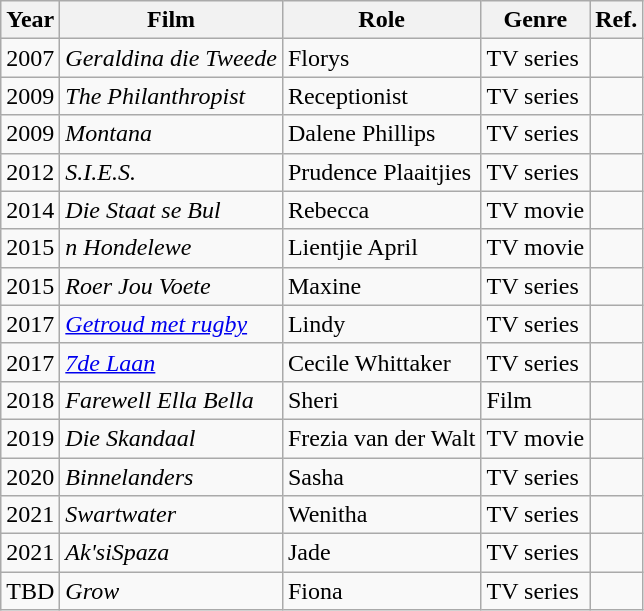<table class="wikitable">
<tr>
<th>Year</th>
<th>Film</th>
<th>Role</th>
<th>Genre</th>
<th>Ref.</th>
</tr>
<tr>
<td>2007</td>
<td><em>Geraldina die Tweede</em></td>
<td>Florys</td>
<td>TV series</td>
<td></td>
</tr>
<tr>
<td>2009</td>
<td><em>The Philanthropist</em></td>
<td>Receptionist</td>
<td>TV series</td>
<td></td>
</tr>
<tr>
<td>2009</td>
<td><em>Montana</em></td>
<td>Dalene Phillips</td>
<td>TV series</td>
<td></td>
</tr>
<tr>
<td>2012</td>
<td><em>S.I.E.S.</em></td>
<td>Prudence Plaaitjies</td>
<td>TV series</td>
<td></td>
</tr>
<tr>
<td>2014</td>
<td><em>Die Staat se Bul</em></td>
<td>Rebecca</td>
<td>TV movie</td>
<td></td>
</tr>
<tr>
<td>2015</td>
<td><em>n Hondelewe</em></td>
<td>Lientjie April</td>
<td>TV movie</td>
<td></td>
</tr>
<tr>
<td>2015</td>
<td><em>Roer Jou Voete</em></td>
<td>Maxine</td>
<td>TV series</td>
<td></td>
</tr>
<tr>
<td>2017</td>
<td><em><a href='#'>Getroud met rugby</a></em></td>
<td>Lindy</td>
<td>TV series</td>
<td></td>
</tr>
<tr>
<td>2017</td>
<td><em><a href='#'>7de Laan</a></em></td>
<td>Cecile Whittaker</td>
<td>TV series</td>
<td></td>
</tr>
<tr>
<td>2018</td>
<td><em>Farewell Ella Bella</em></td>
<td>Sheri</td>
<td>Film</td>
<td></td>
</tr>
<tr>
<td>2019</td>
<td><em>Die Skandaal</em></td>
<td>Frezia van der Walt</td>
<td>TV movie</td>
<td></td>
</tr>
<tr>
<td>2020</td>
<td><em>Binnelanders</em></td>
<td>Sasha</td>
<td>TV series</td>
<td></td>
</tr>
<tr>
<td>2021</td>
<td><em>Swartwater</em></td>
<td>Wenitha</td>
<td>TV series</td>
<td></td>
</tr>
<tr>
<td>2021</td>
<td><em>Ak'siSpaza</em></td>
<td>Jade</td>
<td>TV series</td>
<td></td>
</tr>
<tr>
<td>TBD</td>
<td><em>Grow</em></td>
<td>Fiona</td>
<td>TV series</td>
<td></td>
</tr>
</table>
